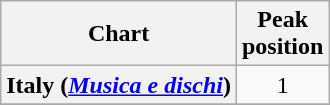<table class="wikitable plainrowheaders">
<tr>
<th>Chart</th>
<th>Peak<br>position</th>
</tr>
<tr>
<th scope="row">Italy (<em><a href='#'>Musica e dischi</a></em>)</th>
<td style="text-align:center;">1</td>
</tr>
<tr>
</tr>
</table>
